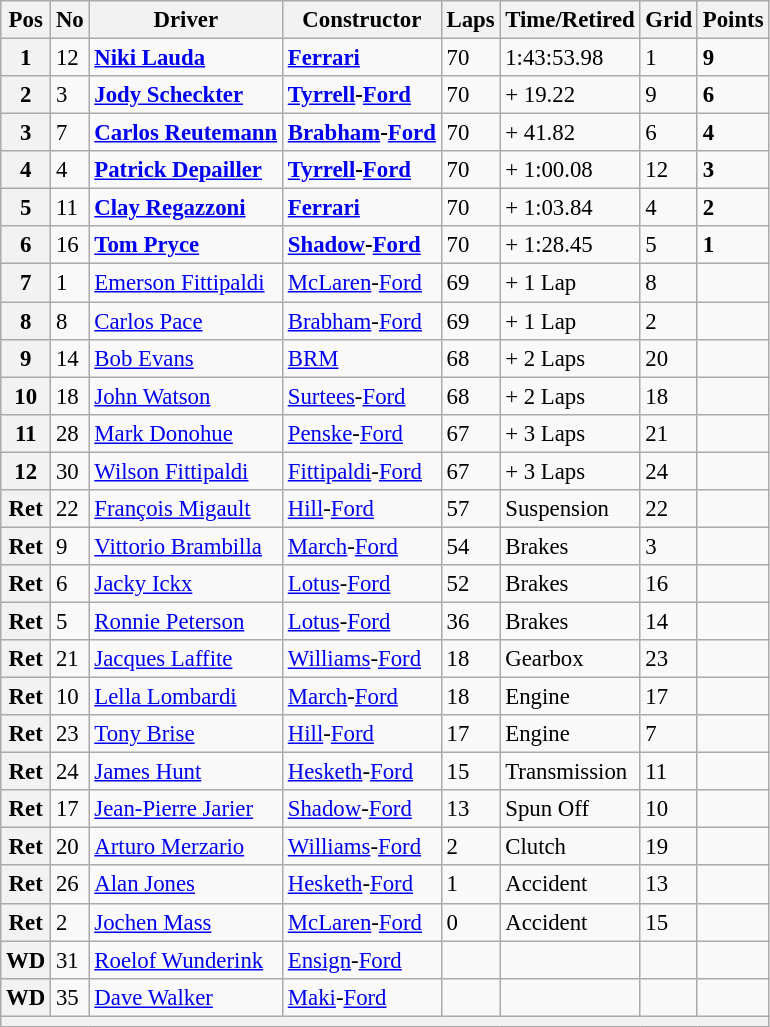<table class="wikitable" style="font-size: 95%">
<tr>
<th>Pos</th>
<th>No</th>
<th>Driver</th>
<th>Constructor</th>
<th>Laps</th>
<th>Time/Retired</th>
<th>Grid</th>
<th>Points</th>
</tr>
<tr>
<th>1</th>
<td>12</td>
<td> <strong><a href='#'>Niki Lauda</a></strong></td>
<td><strong><a href='#'>Ferrari</a></strong></td>
<td>70</td>
<td>1:43:53.98</td>
<td>1</td>
<td><strong>9</strong></td>
</tr>
<tr>
<th>2</th>
<td>3</td>
<td> <strong><a href='#'>Jody Scheckter</a></strong></td>
<td><strong><a href='#'>Tyrrell</a>-<a href='#'>Ford</a></strong></td>
<td>70</td>
<td>+ 19.22</td>
<td>9</td>
<td><strong>6</strong></td>
</tr>
<tr>
<th>3</th>
<td>7</td>
<td> <strong><a href='#'>Carlos Reutemann</a></strong></td>
<td><strong><a href='#'>Brabham</a>-<a href='#'>Ford</a></strong></td>
<td>70</td>
<td>+ 41.82</td>
<td>6</td>
<td><strong>4</strong></td>
</tr>
<tr>
<th>4</th>
<td>4</td>
<td> <strong><a href='#'>Patrick Depailler</a></strong></td>
<td><strong><a href='#'>Tyrrell</a>-<a href='#'>Ford</a></strong></td>
<td>70</td>
<td>+ 1:00.08</td>
<td>12</td>
<td><strong>3</strong></td>
</tr>
<tr>
<th>5</th>
<td>11</td>
<td> <strong><a href='#'>Clay Regazzoni</a></strong></td>
<td><strong><a href='#'>Ferrari</a></strong></td>
<td>70</td>
<td>+ 1:03.84</td>
<td>4</td>
<td><strong>2</strong></td>
</tr>
<tr>
<th>6</th>
<td>16</td>
<td> <strong><a href='#'>Tom Pryce</a></strong></td>
<td><strong><a href='#'>Shadow</a>-<a href='#'>Ford</a></strong></td>
<td>70</td>
<td>+ 1:28.45</td>
<td>5</td>
<td><strong>1</strong></td>
</tr>
<tr>
<th>7</th>
<td>1</td>
<td> <a href='#'>Emerson Fittipaldi</a></td>
<td><a href='#'>McLaren</a>-<a href='#'>Ford</a></td>
<td>69</td>
<td>+ 1 Lap</td>
<td>8</td>
<td> </td>
</tr>
<tr>
<th>8</th>
<td>8</td>
<td> <a href='#'>Carlos Pace</a></td>
<td><a href='#'>Brabham</a>-<a href='#'>Ford</a></td>
<td>69</td>
<td>+ 1 Lap</td>
<td>2</td>
<td> </td>
</tr>
<tr>
<th>9</th>
<td>14</td>
<td> <a href='#'>Bob Evans</a></td>
<td><a href='#'>BRM</a></td>
<td>68</td>
<td>+ 2 Laps</td>
<td>20</td>
<td> </td>
</tr>
<tr>
<th>10</th>
<td>18</td>
<td> <a href='#'>John Watson</a></td>
<td><a href='#'>Surtees</a>-<a href='#'>Ford</a></td>
<td>68</td>
<td>+ 2 Laps</td>
<td>18</td>
<td> </td>
</tr>
<tr>
<th>11</th>
<td>28</td>
<td> <a href='#'>Mark Donohue</a></td>
<td><a href='#'>Penske</a>-<a href='#'>Ford</a></td>
<td>67</td>
<td>+ 3 Laps</td>
<td>21</td>
<td> </td>
</tr>
<tr>
<th>12</th>
<td>30</td>
<td> <a href='#'>Wilson Fittipaldi</a></td>
<td><a href='#'>Fittipaldi</a>-<a href='#'>Ford</a></td>
<td>67</td>
<td>+ 3 Laps</td>
<td>24</td>
<td> </td>
</tr>
<tr>
<th>Ret</th>
<td>22</td>
<td> <a href='#'>François Migault</a></td>
<td><a href='#'>Hill</a>-<a href='#'>Ford</a></td>
<td>57</td>
<td>Suspension</td>
<td>22</td>
<td> </td>
</tr>
<tr>
<th>Ret</th>
<td>9</td>
<td> <a href='#'>Vittorio Brambilla</a></td>
<td><a href='#'>March</a>-<a href='#'>Ford</a></td>
<td>54</td>
<td>Brakes</td>
<td>3</td>
<td> </td>
</tr>
<tr>
<th>Ret</th>
<td>6</td>
<td> <a href='#'>Jacky Ickx</a></td>
<td><a href='#'>Lotus</a>-<a href='#'>Ford</a></td>
<td>52</td>
<td>Brakes</td>
<td>16</td>
<td> </td>
</tr>
<tr>
<th>Ret</th>
<td>5</td>
<td> <a href='#'>Ronnie Peterson</a></td>
<td><a href='#'>Lotus</a>-<a href='#'>Ford</a></td>
<td>36</td>
<td>Brakes</td>
<td>14</td>
<td> </td>
</tr>
<tr>
<th>Ret</th>
<td>21</td>
<td> <a href='#'>Jacques Laffite</a></td>
<td><a href='#'>Williams</a>-<a href='#'>Ford</a></td>
<td>18</td>
<td>Gearbox</td>
<td>23</td>
<td> </td>
</tr>
<tr>
<th>Ret</th>
<td>10</td>
<td> <a href='#'>Lella Lombardi</a></td>
<td><a href='#'>March</a>-<a href='#'>Ford</a></td>
<td>18</td>
<td>Engine</td>
<td>17</td>
<td> </td>
</tr>
<tr>
<th>Ret</th>
<td>23</td>
<td> <a href='#'>Tony Brise</a></td>
<td><a href='#'>Hill</a>-<a href='#'>Ford</a></td>
<td>17</td>
<td>Engine</td>
<td>7</td>
<td> </td>
</tr>
<tr>
<th>Ret</th>
<td>24</td>
<td> <a href='#'>James Hunt</a></td>
<td><a href='#'>Hesketh</a>-<a href='#'>Ford</a></td>
<td>15</td>
<td>Transmission</td>
<td>11</td>
<td> </td>
</tr>
<tr>
<th>Ret</th>
<td>17</td>
<td> <a href='#'>Jean-Pierre Jarier</a></td>
<td><a href='#'>Shadow</a>-<a href='#'>Ford</a></td>
<td>13</td>
<td>Spun Off</td>
<td>10</td>
<td> </td>
</tr>
<tr>
<th>Ret</th>
<td>20</td>
<td> <a href='#'>Arturo Merzario</a></td>
<td><a href='#'>Williams</a>-<a href='#'>Ford</a></td>
<td>2</td>
<td>Clutch</td>
<td>19</td>
<td> </td>
</tr>
<tr>
<th>Ret</th>
<td>26</td>
<td> <a href='#'>Alan Jones</a></td>
<td><a href='#'>Hesketh</a>-<a href='#'>Ford</a></td>
<td>1</td>
<td>Accident</td>
<td>13</td>
<td> </td>
</tr>
<tr>
<th>Ret</th>
<td>2</td>
<td> <a href='#'>Jochen Mass</a></td>
<td><a href='#'>McLaren</a>-<a href='#'>Ford</a></td>
<td>0</td>
<td>Accident</td>
<td>15</td>
<td> </td>
</tr>
<tr>
<th>WD</th>
<td>31</td>
<td> <a href='#'>Roelof Wunderink</a></td>
<td><a href='#'>Ensign</a>-<a href='#'>Ford</a></td>
<td> </td>
<td> </td>
<td> </td>
<td> </td>
</tr>
<tr>
<th>WD</th>
<td>35</td>
<td> <a href='#'>Dave Walker</a></td>
<td><a href='#'>Maki</a>-<a href='#'>Ford</a></td>
<td> </td>
<td> </td>
<td> </td>
<td> </td>
</tr>
<tr>
<th colspan="8"></th>
</tr>
</table>
